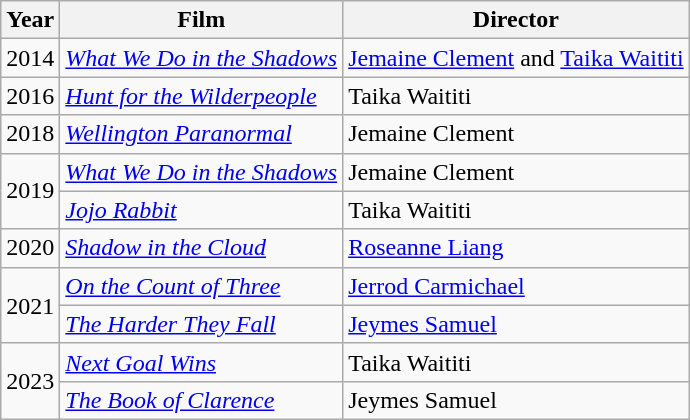<table class="wikitable">
<tr>
<th>Year</th>
<th>Film</th>
<th>Director</th>
</tr>
<tr>
<td>2014</td>
<td><em><a href='#'>What We Do in the Shadows</a></em></td>
<td><a href='#'>Jemaine Clement</a> and <a href='#'>Taika Waititi</a></td>
</tr>
<tr>
<td>2016</td>
<td><em><a href='#'>Hunt for the Wilderpeople</a></em></td>
<td>Taika Waititi</td>
</tr>
<tr>
<td>2018</td>
<td><em><a href='#'>Wellington Paranormal</a></em></td>
<td>Jemaine Clement</td>
</tr>
<tr>
<td rowspan="2">2019</td>
<td><em><a href='#'>What We Do in the Shadows</a></em></td>
<td>Jemaine Clement</td>
</tr>
<tr>
<td><em><a href='#'>Jojo Rabbit</a></em></td>
<td>Taika Waititi</td>
</tr>
<tr>
<td>2020</td>
<td><em><a href='#'>Shadow in the Cloud</a></em></td>
<td><a href='#'>Roseanne Liang</a></td>
</tr>
<tr>
<td rowspan="2">2021</td>
<td><em><a href='#'>On the Count of Three</a></em></td>
<td><a href='#'>Jerrod Carmichael</a></td>
</tr>
<tr>
<td><em><a href='#'>The Harder They Fall</a></em></td>
<td><a href='#'>Jeymes Samuel</a></td>
</tr>
<tr>
<td rowspan="2">2023</td>
<td><em><a href='#'>Next Goal Wins</a></em></td>
<td>Taika Waititi</td>
</tr>
<tr>
<td><em><a href='#'>The Book of Clarence</a></em></td>
<td>Jeymes Samuel</td>
</tr>
</table>
